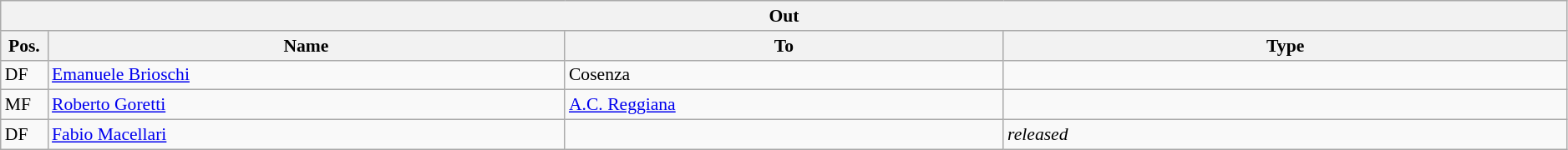<table class="wikitable" style="font-size:90%;width:99%;">
<tr>
<th colspan="4">Out</th>
</tr>
<tr>
<th width=3%>Pos.</th>
<th width=33%>Name</th>
<th width=28%>To</th>
<th width=36%>Type</th>
</tr>
<tr>
<td>DF</td>
<td><a href='#'>Emanuele Brioschi</a></td>
<td>Cosenza</td>
<td></td>
</tr>
<tr>
<td>MF</td>
<td><a href='#'>Roberto Goretti</a></td>
<td><a href='#'>A.C. Reggiana</a></td>
<td></td>
</tr>
<tr>
<td>DF</td>
<td><a href='#'>Fabio Macellari</a></td>
<td></td>
<td><em>released</em></td>
</tr>
</table>
